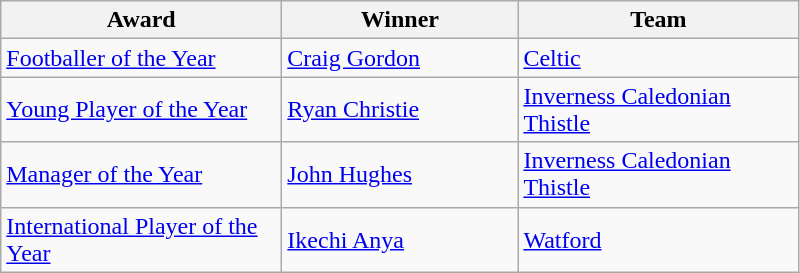<table class="wikitable">
<tr>
<th width=180>Award</th>
<th width=150>Winner</th>
<th width=180>Team</th>
</tr>
<tr>
<td><a href='#'>Footballer of the Year</a></td>
<td><a href='#'>Craig Gordon</a></td>
<td><a href='#'>Celtic</a></td>
</tr>
<tr>
<td><a href='#'>Young Player of the Year</a></td>
<td><a href='#'>Ryan Christie</a></td>
<td><a href='#'>Inverness Caledonian Thistle</a></td>
</tr>
<tr>
<td><a href='#'>Manager of the Year</a></td>
<td><a href='#'>John Hughes</a></td>
<td><a href='#'>Inverness Caledonian Thistle</a></td>
</tr>
<tr>
<td><a href='#'>International Player of the Year</a></td>
<td><a href='#'>Ikechi Anya</a></td>
<td><a href='#'>Watford</a></td>
</tr>
</table>
